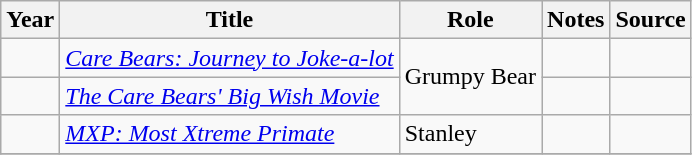<table class="wikitable sortable plainrowheaders">
<tr>
<th>Year</th>
<th>Title</th>
<th>Role</th>
<th class="unsortable">Notes</th>
<th class="unsortable">Source</th>
</tr>
<tr>
<td></td>
<td><em><a href='#'>Care Bears: Journey to Joke-a-lot</a></em></td>
<td rowspan="2">Grumpy Bear</td>
<td></td>
<td></td>
</tr>
<tr>
<td></td>
<td data-sort-value="Care Bears' Big Wish Movie, The"><em><a href='#'>The Care Bears' Big Wish Movie</a></em></td>
<td></td>
<td></td>
</tr>
<tr>
<td></td>
<td><em><a href='#'>MXP: Most Xtreme Primate</a></em></td>
<td>Stanley</td>
<td></td>
<td></td>
</tr>
<tr>
</tr>
</table>
